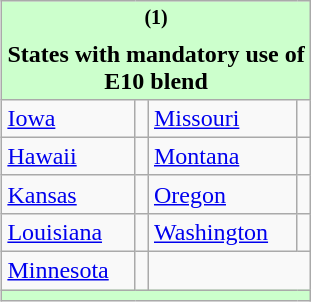<table class="wikitable" style="float: right; margin-left: 10px">
<tr>
<th colspan="4" style="text-align:center; background:#cfc;"> <sup>(1)</sup><br>States with mandatory use of <br>E10 blend</th>
</tr>
<tr style="text-align:left;">
<td><a href='#'>Iowa</a></td>
<td></td>
<td><a href='#'>Missouri</a></td>
<td></td>
</tr>
<tr>
<td><a href='#'>Hawaii</a></td>
<td></td>
<td><a href='#'>Montana</a></td>
<td></td>
</tr>
<tr>
<td><a href='#'>Kansas</a></td>
<td></td>
<td><a href='#'>Oregon</a></td>
<td></td>
</tr>
<tr>
<td><a href='#'>Louisiana</a></td>
<td></td>
<td><a href='#'>Washington</a></td>
<td></td>
</tr>
<tr>
<td><a href='#'>Minnesota</a></td>
<td></td>
</tr>
<tr>
<td colspan="4" style="text-align:left; background:#cfc;"></td>
</tr>
</table>
